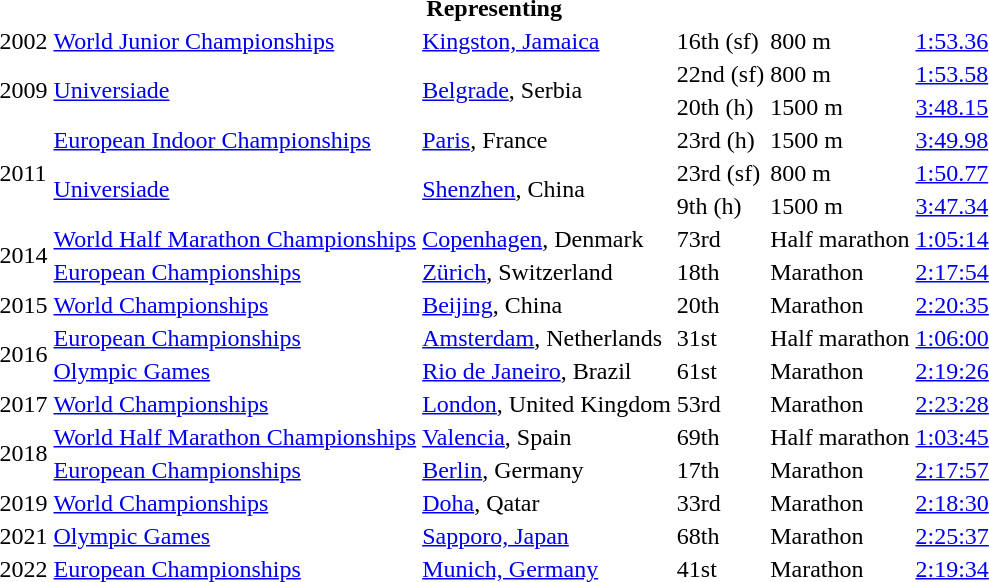<table>
<tr>
<th colspan="6">Representing </th>
</tr>
<tr>
<td>2002</td>
<td><a href='#'>World Junior Championships</a></td>
<td><a href='#'>Kingston, Jamaica</a></td>
<td>16th (sf)</td>
<td>800 m</td>
<td><a href='#'>1:53.36</a></td>
</tr>
<tr>
<td rowspan=2>2009</td>
<td rowspan=2><a href='#'>Universiade</a></td>
<td rowspan=2><a href='#'>Belgrade</a>, Serbia</td>
<td>22nd (sf)</td>
<td>800 m</td>
<td><a href='#'>1:53.58</a></td>
</tr>
<tr>
<td>20th (h)</td>
<td>1500 m</td>
<td><a href='#'>3:48.15</a></td>
</tr>
<tr>
<td rowspan=3>2011</td>
<td><a href='#'>European Indoor Championships</a></td>
<td><a href='#'>Paris</a>, France</td>
<td>23rd (h)</td>
<td>1500 m</td>
<td><a href='#'>3:49.98</a></td>
</tr>
<tr>
<td rowspan=2><a href='#'>Universiade</a></td>
<td rowspan=2><a href='#'>Shenzhen</a>, China</td>
<td>23rd (sf)</td>
<td>800 m</td>
<td><a href='#'>1:50.77</a></td>
</tr>
<tr>
<td>9th (h)</td>
<td>1500 m</td>
<td><a href='#'>3:47.34</a></td>
</tr>
<tr>
<td rowspan=2>2014</td>
<td><a href='#'>World Half Marathon Championships</a></td>
<td><a href='#'>Copenhagen</a>, Denmark</td>
<td>73rd</td>
<td>Half marathon</td>
<td><a href='#'>1:05:14</a></td>
</tr>
<tr>
<td><a href='#'>European Championships</a></td>
<td><a href='#'>Zürich</a>, Switzerland</td>
<td>18th</td>
<td>Marathon</td>
<td><a href='#'>2:17:54</a></td>
</tr>
<tr>
<td>2015</td>
<td><a href='#'>World Championships</a></td>
<td><a href='#'>Beijing</a>, China</td>
<td>20th</td>
<td>Marathon</td>
<td><a href='#'>2:20:35</a></td>
</tr>
<tr>
<td rowspan=2>2016</td>
<td><a href='#'>European Championships</a></td>
<td><a href='#'>Amsterdam</a>, Netherlands</td>
<td>31st</td>
<td>Half marathon</td>
<td><a href='#'>1:06:00</a></td>
</tr>
<tr>
<td><a href='#'>Olympic Games</a></td>
<td><a href='#'>Rio de Janeiro</a>, Brazil</td>
<td>61st</td>
<td>Marathon</td>
<td><a href='#'>2:19:26</a></td>
</tr>
<tr>
<td>2017</td>
<td><a href='#'>World Championships</a></td>
<td><a href='#'>London</a>, United Kingdom</td>
<td>53rd</td>
<td>Marathon</td>
<td><a href='#'>2:23:28</a></td>
</tr>
<tr>
<td rowspan=2>2018</td>
<td><a href='#'>World Half Marathon Championships</a></td>
<td><a href='#'>Valencia</a>, Spain</td>
<td>69th</td>
<td>Half marathon</td>
<td><a href='#'>1:03:45</a></td>
</tr>
<tr>
<td><a href='#'>European Championships</a></td>
<td><a href='#'>Berlin</a>, Germany</td>
<td>17th</td>
<td>Marathon</td>
<td><a href='#'>2:17:57</a></td>
</tr>
<tr>
<td>2019</td>
<td><a href='#'>World Championships</a></td>
<td><a href='#'>Doha</a>, Qatar</td>
<td>33rd</td>
<td>Marathon</td>
<td><a href='#'>2:18:30</a></td>
</tr>
<tr>
<td>2021</td>
<td><a href='#'>Olympic Games</a></td>
<td><a href='#'>Sapporo, Japan</a></td>
<td>68th</td>
<td>Marathon</td>
<td><a href='#'>2:25:37</a></td>
</tr>
<tr>
<td>2022</td>
<td><a href='#'>European Championships</a></td>
<td><a href='#'>Munich, Germany</a></td>
<td>41st</td>
<td>Marathon</td>
<td><a href='#'>2:19:34</a></td>
</tr>
</table>
